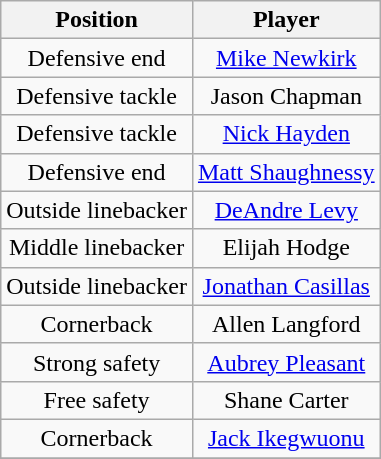<table class="wikitable" style="text-align: center;">
<tr>
<th>Position</th>
<th>Player</th>
</tr>
<tr>
<td>Defensive end</td>
<td><a href='#'>Mike Newkirk</a></td>
</tr>
<tr>
<td>Defensive tackle</td>
<td>Jason Chapman</td>
</tr>
<tr>
<td>Defensive tackle</td>
<td><a href='#'>Nick Hayden</a></td>
</tr>
<tr>
<td>Defensive end</td>
<td><a href='#'>Matt Shaughnessy</a></td>
</tr>
<tr>
<td>Outside linebacker</td>
<td><a href='#'>DeAndre Levy</a></td>
</tr>
<tr>
<td>Middle linebacker</td>
<td>Elijah Hodge</td>
</tr>
<tr>
<td>Outside linebacker</td>
<td><a href='#'>Jonathan Casillas</a></td>
</tr>
<tr>
<td>Cornerback</td>
<td>Allen Langford</td>
</tr>
<tr>
<td>Strong safety</td>
<td><a href='#'>Aubrey Pleasant</a></td>
</tr>
<tr>
<td>Free safety</td>
<td>Shane Carter</td>
</tr>
<tr>
<td>Cornerback</td>
<td><a href='#'>Jack Ikegwuonu</a></td>
</tr>
<tr>
</tr>
</table>
